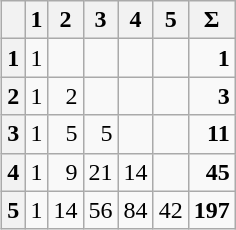<table class="wikitable" style="float:right; text-align:right;">
<tr>
<th></th>
<th>1</th>
<th>2</th>
<th>3</th>
<th>4</th>
<th>5</th>
<th>Σ</th>
</tr>
<tr>
<th>1</th>
<td>1</td>
<td></td>
<td></td>
<td></td>
<td></td>
<td><strong>1</strong></td>
</tr>
<tr>
<th>2</th>
<td>1</td>
<td>2</td>
<td></td>
<td></td>
<td></td>
<td><strong>3</strong></td>
</tr>
<tr>
<th>3</th>
<td>1</td>
<td>5</td>
<td>5</td>
<td></td>
<td></td>
<td><strong>11</strong></td>
</tr>
<tr>
<th>4</th>
<td>1</td>
<td>9</td>
<td>21</td>
<td>14</td>
<td></td>
<td><strong>45</strong></td>
</tr>
<tr>
<th>5</th>
<td>1</td>
<td>14</td>
<td>56</td>
<td>84</td>
<td>42</td>
<td><strong>197</strong></td>
</tr>
</table>
